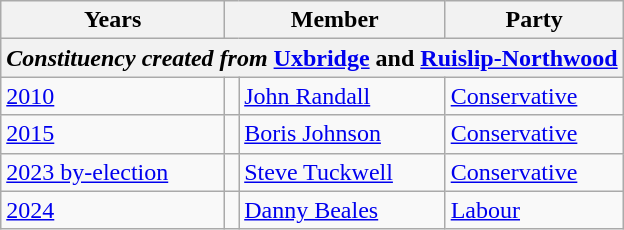<table class="wikitable">
<tr>
<th>Years</th>
<th colspan="2">Member</th>
<th>Party</th>
</tr>
<tr>
<th colspan="4"><em>Constituency created from</em> <a href='#'>Uxbridge</a> and <a href='#'>Ruislip-Northwood</a></th>
</tr>
<tr>
<td><a href='#'>2010</a></td>
<td></td>
<td><a href='#'>John Randall</a></td>
<td><a href='#'>Conservative</a></td>
</tr>
<tr>
<td><a href='#'>2015</a></td>
<td></td>
<td><a href='#'>Boris Johnson</a></td>
<td><a href='#'>Conservative</a></td>
</tr>
<tr>
<td><a href='#'>2023 by-election</a></td>
<td></td>
<td><a href='#'>Steve Tuckwell</a></td>
<td><a href='#'>Conservative</a></td>
</tr>
<tr>
<td><a href='#'>2024</a></td>
<td></td>
<td><a href='#'>Danny Beales</a></td>
<td><a href='#'>Labour</a></td>
</tr>
</table>
